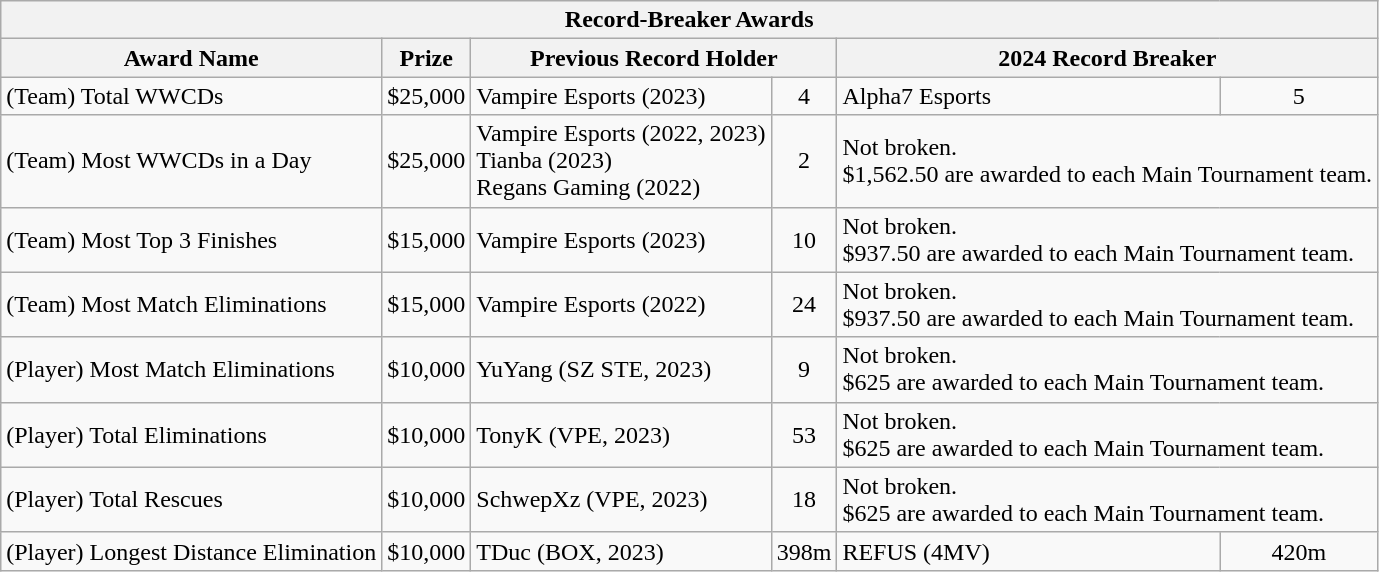<table class="wikitable" style="text-align:center;margin-top:10px;margin-bottom:5px">
<tr>
<th colspan="6">Record-Breaker Awards</th>
</tr>
<tr>
<th>Award Name</th>
<th>Prize </th>
<th colspan="2">Previous Record Holder</th>
<th colspan="2">2024 Record Breaker</th>
</tr>
<tr>
<td style="text-align:left">(Team) Total WWCDs</td>
<td>$25,000</td>
<td style="text-align:left"> Vampire Esports (2023)</td>
<td>4</td>
<td style="text-align:left"> Alpha7 Esports</td>
<td>5</td>
</tr>
<tr>
<td style="text-align:left">(Team) Most WWCDs in a Day</td>
<td>$25,000</td>
<td style="text-align:left"> Vampire Esports (2022, 2023)<br> Tianba (2023)<br> Regans Gaming (2022)</td>
<td>2</td>
<td style="text-align:left" colspan="2">Not broken.<br>$1,562.50 are awarded to each Main Tournament team.</td>
</tr>
<tr>
<td style="text-align:left">(Team) Most Top 3 Finishes</td>
<td>$15,000</td>
<td style="text-align:left"> Vampire Esports (2023)</td>
<td>10</td>
<td style="text-align:left" colspan="2">Not broken.<br>$937.50 are awarded to each Main Tournament team.</td>
</tr>
<tr>
<td style="text-align:left">(Team) Most Match Eliminations</td>
<td>$15,000</td>
<td style="text-align:left"> Vampire Esports (2022)</td>
<td>24</td>
<td style="text-align:left" colspan="2">Not broken.<br>$937.50 are awarded to each Main Tournament team.</td>
</tr>
<tr>
<td style="text-align:left">(Player) Most Match Eliminations</td>
<td>$10,000</td>
<td style="text-align:left"> YuYang (SZ STE, 2023)</td>
<td>9</td>
<td style="text-align:left" colspan="2">Not broken.<br>$625 are awarded to each Main Tournament team.</td>
</tr>
<tr>
<td style="text-align:left">(Player) Total Eliminations</td>
<td>$10,000</td>
<td style="text-align:left"> TonyK (VPE, 2023)</td>
<td>53</td>
<td style="text-align:left" colspan="2">Not broken.<br>$625 are awarded to each Main Tournament team.</td>
</tr>
<tr>
<td style="text-align:left">(Player) Total Rescues</td>
<td>$10,000</td>
<td style="text-align:left"> SchwepXz (VPE, 2023)</td>
<td>18</td>
<td style="text-align:left" colspan="2">Not broken.<br>$625 are awarded to each Main Tournament team.</td>
</tr>
<tr>
<td style="text-align:left">(Player) Longest Distance Elimination</td>
<td>$10,000</td>
<td style="text-align:left"> TDuc (BOX, 2023)</td>
<td>398m</td>
<td style="text-align:left"> REFUS (4MV)</td>
<td>420m</td>
</tr>
</table>
